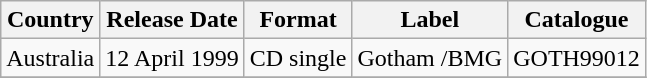<table class="wikitable" border="1">
<tr>
<th>Country</th>
<th>Release Date</th>
<th>Format</th>
<th>Label</th>
<th>Catalogue</th>
</tr>
<tr>
<td>Australia</td>
<td>12 April 1999</td>
<td>CD single</td>
<td>Gotham /BMG</td>
<td>GOTH99012</td>
</tr>
<tr>
</tr>
</table>
